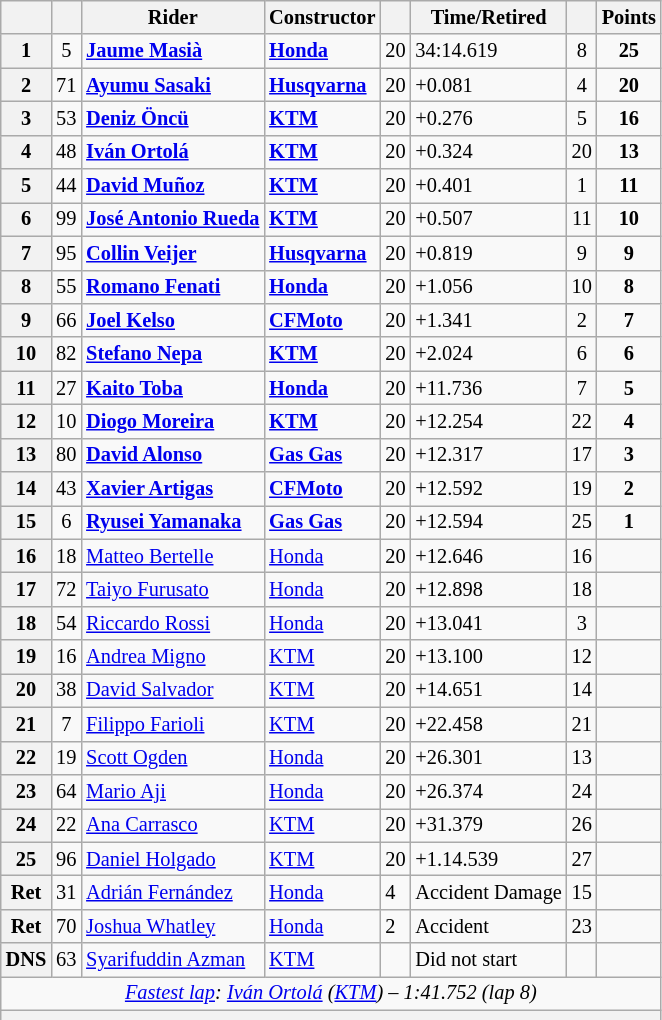<table class="wikitable sortable" style="font-size: 85%;">
<tr>
<th scope="col"></th>
<th scope="col"></th>
<th scope="col">Rider</th>
<th scope="col">Constructor</th>
<th scope="col" class="unsortable"></th>
<th scope="col" class="unsortable">Time/Retired</th>
<th scope="col"></th>
<th scope="col">Points</th>
</tr>
<tr>
<th scope="row">1</th>
<td align="center">5</td>
<td data-sort-value="mas"> <strong><a href='#'>Jaume Masià</a></strong></td>
<td><strong><a href='#'>Honda</a></strong></td>
<td>20</td>
<td>34:14.619</td>
<td align="center">8</td>
<td align="center"><strong>25</strong></td>
</tr>
<tr>
<th scope="row">2</th>
<td align="center">71</td>
<td data-sort-value="sas"> <strong><a href='#'>Ayumu Sasaki</a></strong></td>
<td><strong><a href='#'>Husqvarna</a></strong></td>
<td>20</td>
<td>+0.081</td>
<td align="center">4</td>
<td align="center"><strong>20</strong></td>
</tr>
<tr>
<th scope="row">3</th>
<td align="center">53</td>
<td data-sort-value="onc"> <strong><a href='#'>Deniz Öncü</a></strong></td>
<td><strong><a href='#'>KTM</a></strong></td>
<td>20</td>
<td>+0.276</td>
<td align="center">5</td>
<td align="center"><strong>16</strong></td>
</tr>
<tr>
<th scope="row">4</th>
<td align="center">48</td>
<td data-sort-value="ort"> <strong><a href='#'>Iván Ortolá</a></strong></td>
<td><strong><a href='#'>KTM</a></strong></td>
<td>20</td>
<td>+0.324</td>
<td align="center">20</td>
<td align="center"><strong>13</strong></td>
</tr>
<tr>
<th scope="row">5</th>
<td align="center">44</td>
<td data-sort-value="mun"> <strong><a href='#'>David Muñoz</a></strong></td>
<td><strong><a href='#'>KTM</a></strong></td>
<td>20</td>
<td>+0.401</td>
<td align="center">1</td>
<td align="center"><strong>11</strong></td>
</tr>
<tr>
<th scope="row">6</th>
<td align="center">99</td>
<td data-sort-value="rue"> <strong><a href='#'>José Antonio Rueda</a></strong></td>
<td><strong><a href='#'>KTM</a></strong></td>
<td>20</td>
<td>+0.507</td>
<td align="center">11</td>
<td align="center"><strong>10</strong></td>
</tr>
<tr>
<th scope="row">7</th>
<td align="center">95</td>
<td data-sort-value="vei"> <strong><a href='#'>Collin Veijer</a></strong></td>
<td><strong><a href='#'>Husqvarna</a></strong></td>
<td>20</td>
<td>+0.819</td>
<td align="center">9</td>
<td align="center"><strong>9</strong></td>
</tr>
<tr>
<th scope="row">8</th>
<td align="center">55</td>
<td data-sort-value="fen"> <strong><a href='#'>Romano Fenati</a></strong></td>
<td><strong><a href='#'>Honda</a></strong></td>
<td>20</td>
<td>+1.056</td>
<td align="center">10</td>
<td align="center"><strong>8</strong></td>
</tr>
<tr>
<th scope="row">9</th>
<td align="center">66</td>
<td data-sort-value="kel"> <strong><a href='#'>Joel Kelso</a></strong></td>
<td><strong><a href='#'>CFMoto</a></strong></td>
<td>20</td>
<td>+1.341</td>
<td align="center">2</td>
<td align="center"><strong>7</strong></td>
</tr>
<tr>
<th scope="row">10</th>
<td align="center">82</td>
<td data-sort-value="nep"> <strong><a href='#'>Stefano Nepa</a></strong></td>
<td><strong><a href='#'>KTM</a></strong></td>
<td>20</td>
<td>+2.024</td>
<td align="center">6</td>
<td align="center"><strong>6</strong></td>
</tr>
<tr>
<th scope="row">11</th>
<td align="center">27</td>
<td data-sort-value="tob"> <strong><a href='#'>Kaito Toba</a></strong></td>
<td><strong><a href='#'>Honda</a></strong></td>
<td>20</td>
<td>+11.736</td>
<td align="center">7</td>
<td align="center"><strong>5</strong></td>
</tr>
<tr>
<th scope="row">12</th>
<td align="center">10</td>
<td data-sort-value="mor"> <strong><a href='#'>Diogo Moreira</a></strong></td>
<td><strong><a href='#'>KTM</a></strong></td>
<td>20</td>
<td>+12.254</td>
<td align="center">22</td>
<td align="center"><strong>4</strong></td>
</tr>
<tr>
<th scope="row">13</th>
<td align="center">80</td>
<td data-sort-value="alo"> <strong><a href='#'>David Alonso</a></strong></td>
<td><strong><a href='#'>Gas Gas</a></strong></td>
<td>20</td>
<td>+12.317</td>
<td align="center">17</td>
<td align="center"><strong>3</strong></td>
</tr>
<tr>
<th scope="row">14</th>
<td align="center">43</td>
<td data-sort-value="art"> <strong><a href='#'>Xavier Artigas</a></strong></td>
<td><strong><a href='#'>CFMoto</a></strong></td>
<td>20</td>
<td>+12.592</td>
<td align="center">19</td>
<td align="center"><strong>2</strong></td>
</tr>
<tr>
<th scope="row">15</th>
<td align="center">6</td>
<td data-sort-value="yam"> <strong><a href='#'>Ryusei Yamanaka</a></strong></td>
<td><strong><a href='#'>Gas Gas</a></strong></td>
<td>20</td>
<td>+12.594</td>
<td align="center">25</td>
<td align="center"><strong>1</strong></td>
</tr>
<tr>
<th scope="row">16</th>
<td align="center">18</td>
<td data-sort-value="ber"> <a href='#'>Matteo Bertelle</a></td>
<td><a href='#'>Honda</a></td>
<td>20</td>
<td>+12.646</td>
<td align="center">16</td>
<td align="center"></td>
</tr>
<tr>
<th scope="row">17</th>
<td align="center">72</td>
<td data-sort-value="fur"> <a href='#'>Taiyo Furusato</a></td>
<td><a href='#'>Honda</a></td>
<td>20</td>
<td>+12.898</td>
<td align="center">18</td>
<td align="center"></td>
</tr>
<tr>
<th scope="row">18</th>
<td align="center">54</td>
<td data-sort-value="ros"> <a href='#'>Riccardo Rossi</a></td>
<td><a href='#'>Honda</a></td>
<td>20</td>
<td>+13.041</td>
<td align="center">3</td>
<td align="center"></td>
</tr>
<tr>
<th scope="row">19</th>
<td align="center">16</td>
<td data-sort-value="mig"> <a href='#'>Andrea Migno</a></td>
<td><a href='#'>KTM</a></td>
<td>20</td>
<td>+13.100</td>
<td align="center">12</td>
<td align="center"></td>
</tr>
<tr>
<th scope="row">20</th>
<td align="center">38</td>
<td data-sort-value="sal"> <a href='#'>David Salvador</a></td>
<td><a href='#'>KTM</a></td>
<td>20</td>
<td>+14.651</td>
<td align="center">14</td>
<td align="center"></td>
</tr>
<tr>
<th scope="row">21</th>
<td align="center">7</td>
<td data-sort-value="far"> <a href='#'>Filippo Farioli</a></td>
<td><a href='#'>KTM</a></td>
<td>20</td>
<td>+22.458</td>
<td align="center">21</td>
<td align="center"></td>
</tr>
<tr>
<th scope="row">22</th>
<td align="center">19</td>
<td data-sort-value="ogd"> <a href='#'>Scott Ogden</a></td>
<td><a href='#'>Honda</a></td>
<td>20</td>
<td>+26.301</td>
<td align="center">13</td>
<td align="center"></td>
</tr>
<tr>
<th scope="row">23</th>
<td align="center">64</td>
<td data-sort-value="aji"> <a href='#'>Mario Aji</a></td>
<td><a href='#'>Honda</a></td>
<td>20</td>
<td>+26.374</td>
<td align="center">24</td>
<td align="center"></td>
</tr>
<tr>
<th scope="row">24</th>
<td align="center">22</td>
<td data-sort-value="car"> <a href='#'>Ana Carrasco</a></td>
<td><a href='#'>KTM</a></td>
<td>20</td>
<td>+31.379</td>
<td align="center">26</td>
<td align="center"></td>
</tr>
<tr>
<th scope="row">25</th>
<td align="center">96</td>
<td data-sort-value="hol"> <a href='#'>Daniel Holgado</a></td>
<td><a href='#'>KTM</a></td>
<td>20</td>
<td>+1.14.539</td>
<td align="center">27</td>
<td align="center"></td>
</tr>
<tr>
<th scope="row">Ret</th>
<td align="center">31</td>
<td data-sort-value="fer"> <a href='#'>Adrián Fernández</a></td>
<td><a href='#'>Honda</a></td>
<td>4</td>
<td>Accident Damage</td>
<td align="center">15</td>
</tr>
<tr>
<th scope="row">Ret</th>
<td align="center">70</td>
<td data-sort-value="wha"> <a href='#'>Joshua Whatley</a></td>
<td><a href='#'>Honda</a></td>
<td>2</td>
<td>Accident</td>
<td align="center">23</td>
<td></td>
</tr>
<tr>
<th scope="row">DNS</th>
<td align="center">63</td>
<td data-sort-value="sya"> <a href='#'>Syarifuddin Azman</a></td>
<td><a href='#'>KTM</a></td>
<td></td>
<td>Did not start</td>
<td></td>
<td></td>
</tr>
<tr class="sortbottom">
<td colspan="8" style="text-align:center"><em><a href='#'>Fastest lap</a>:  <a href='#'>Iván Ortolá</a> (<a href='#'>KTM</a>) – 1:41.752 (lap 8)</em></td>
</tr>
<tr>
<th colspan=8></th>
</tr>
</table>
